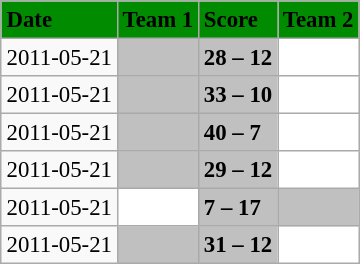<table class="wikitable" style="margin:0.5em auto; font-size:95%">
<tr bgcolor="008B00">
<td><strong>Date</strong></td>
<td><strong>Team 1</strong></td>
<td><strong>Score</strong></td>
<td><strong>Team 2</strong></td>
</tr>
<tr>
<td>2011-05-21</td>
<td bgcolor="silver"></td>
<td bgcolor="silver"><strong>28 – 12</strong></td>
<td bgcolor="white"></td>
</tr>
<tr>
<td>2011-05-21</td>
<td bgcolor="silver"></td>
<td bgcolor="silver"><strong>33 – 10</strong></td>
<td bgcolor="white"></td>
</tr>
<tr>
<td>2011-05-21</td>
<td bgcolor="silver"></td>
<td bgcolor="silver"><strong>40 – 7</strong></td>
<td bgcolor="white"></td>
</tr>
<tr>
<td>2011-05-21</td>
<td bgcolor="silver"></td>
<td bgcolor="silver"><strong>29 – 12</strong></td>
<td bgcolor="white"></td>
</tr>
<tr>
<td>2011-05-21</td>
<td bgcolor="white"></td>
<td bgcolor="silver"><strong>7 – 17</strong></td>
<td bgcolor="silver"></td>
</tr>
<tr>
<td>2011-05-21</td>
<td bgcolor="silver"></td>
<td bgcolor="silver"><strong>31 – 12</strong></td>
<td bgcolor="white"></td>
</tr>
</table>
